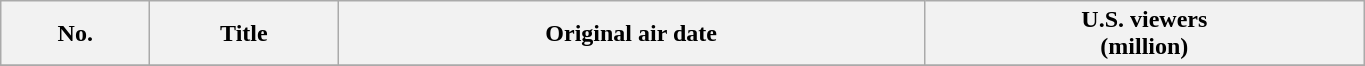<table class="wikitable plainrowheaders" width="72%">
<tr>
<th scope="col">No.</th>
<th scope="col">Title</th>
<th scope="col">Original air date</th>
<th scope="col">U.S. viewers<br>(million)</th>
</tr>
<tr>
</tr>
</table>
